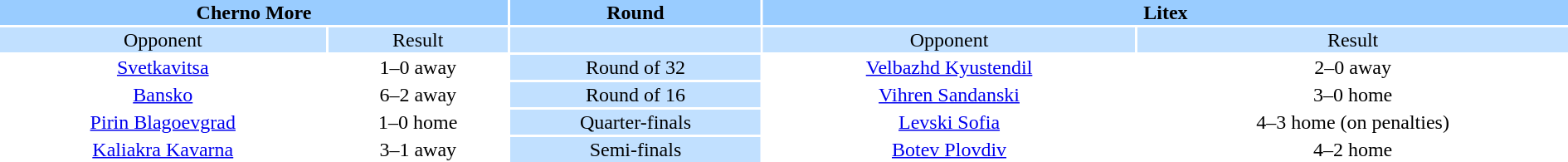<table width="100%" style="text-align:center">
<tr valign=top bgcolor=#99ccff>
<th colspan=2 style="width:1*">Cherno More</th>
<th><strong>Round</strong></th>
<th colspan=2 style="width:1*">Litex</th>
</tr>
<tr valign=top bgcolor=#c1e0ff>
<td>Opponent</td>
<td>Result</td>
<td bgcolor=#c1e0ff></td>
<td>Opponent</td>
<td>Result</td>
</tr>
<tr>
<td><a href='#'>Svetkavitsa</a></td>
<td>1–0 away</td>
<td bgcolor="#c1e0ff">Round of 32</td>
<td><a href='#'>Velbazhd Kyustendil</a></td>
<td>2–0 away</td>
</tr>
<tr>
<td><a href='#'>Bansko</a></td>
<td>6–2 away</td>
<td bgcolor="#c1e0ff">Round of 16</td>
<td><a href='#'>Vihren Sandanski</a></td>
<td>3–0 home</td>
</tr>
<tr>
<td><a href='#'>Pirin Blagoevgrad</a></td>
<td>1–0 home</td>
<td bgcolor="#c1e0ff">Quarter-finals</td>
<td><a href='#'>Levski Sofia</a></td>
<td>4–3 home (on penalties)</td>
</tr>
<tr>
<td><a href='#'>Kaliakra Kavarna</a></td>
<td>3–1 away</td>
<td bgcolor="#c1e0ff">Semi-finals</td>
<td><a href='#'>Botev Plovdiv</a></td>
<td>4–2 home</td>
</tr>
</table>
